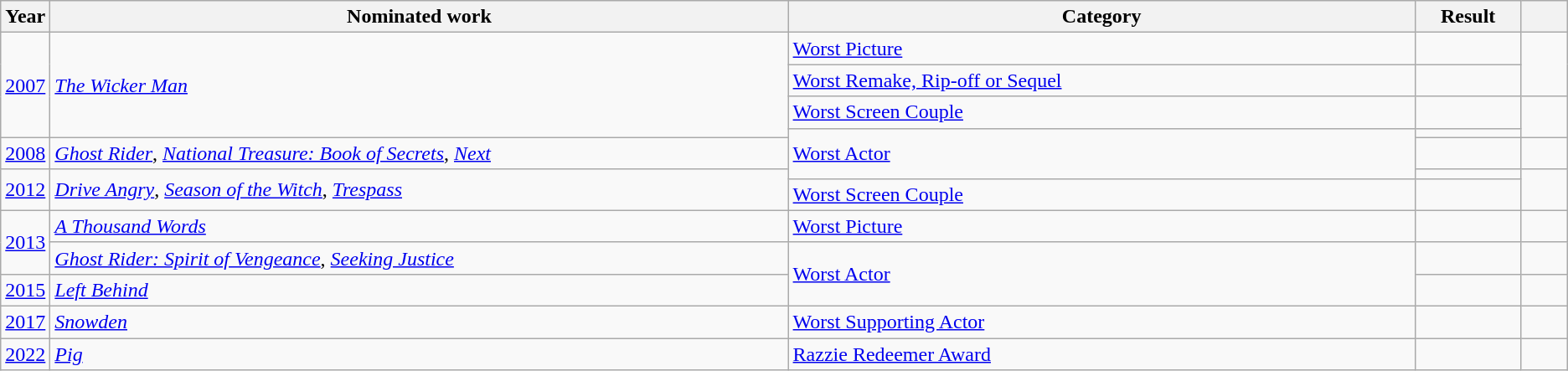<table class="wikitable sortable">
<tr>
<th scope="col" style="width:1em;">Year</th>
<th scope="col" style="width:39em;">Nominated work</th>
<th scope="col" style="width:33em;">Category</th>
<th scope="col" style="width:5em;">Result</th>
<th scope="col" style="width:2em;" class="unsortable"></th>
</tr>
<tr>
<td rowspan="4"><a href='#'>2007</a></td>
<td rowspan="4"><em><a href='#'>The Wicker Man</a></em></td>
<td><a href='#'>Worst Picture</a></td>
<td></td>
</tr>
<tr>
<td><a href='#'>Worst Remake, Rip-off or Sequel</a></td>
<td></td>
</tr>
<tr>
<td><a href='#'>Worst Screen Couple</a></td>
<td></td>
<td style="text-align:center;" rowspan="2"></td>
</tr>
<tr>
<td rowspan="3"><a href='#'>Worst Actor</a></td>
<td></td>
</tr>
<tr>
<td><a href='#'>2008</a></td>
<td><em><a href='#'>Ghost Rider</a></em>, <em><a href='#'>National Treasure: Book of Secrets</a></em>, <em><a href='#'>Next</a></em></td>
<td></td>
<td style="text-align:center;"></td>
</tr>
<tr>
<td rowspan="2"><a href='#'>2012</a></td>
<td rowspan="2"><em><a href='#'>Drive Angry</a></em>, <em><a href='#'>Season of the Witch</a></em>, <em><a href='#'>Trespass</a></em></td>
<td></td>
<td style="text-align:center;" rowspan="2"></td>
</tr>
<tr>
<td><a href='#'>Worst Screen Couple</a></td>
<td></td>
</tr>
<tr>
<td rowspan="2"><a href='#'>2013</a></td>
<td><em><a href='#'>A Thousand Words</a></em></td>
<td><a href='#'>Worst Picture</a></td>
<td></td>
<td style="text-align:center;"></td>
</tr>
<tr>
<td><em><a href='#'>Ghost Rider: Spirit of Vengeance</a></em>, <em><a href='#'>Seeking Justice</a></em></td>
<td rowspan="2"><a href='#'>Worst Actor</a></td>
<td></td>
<td style="text-align:center;"></td>
</tr>
<tr>
<td><a href='#'>2015</a></td>
<td><em><a href='#'>Left Behind</a></em></td>
<td></td>
<td style="text-align:center;"></td>
</tr>
<tr>
<td><a href='#'>2017</a></td>
<td><em><a href='#'>Snowden</a></em></td>
<td><a href='#'>Worst Supporting Actor</a></td>
<td></td>
<td style="text-align:center;"></td>
</tr>
<tr>
<td><a href='#'>2022</a></td>
<td><em><a href='#'>Pig</a></em></td>
<td><a href='#'>Razzie Redeemer Award</a></td>
<td></td>
<td style="text-align:center;"></td>
</tr>
</table>
